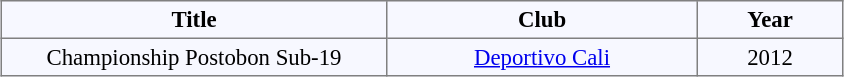<table align="center" bgcolor="#f7f8ff" border="1" cellpadding="3" cellspacing="0" style="font-size: 95%; border: gray solid 1px; border-collapse: collapse;">
<tr>
<th width="250">Title</th>
<th width="200">Club</th>
<th width="90">Year</th>
</tr>
<tr align="center">
<td Annex:Tournament Sub-19 of 2012 (Colombia)>Championship Postobon Sub-19</td>
<td><a href='#'>Deportivo Cali</a></td>
<td>2012</td>
</tr>
</table>
